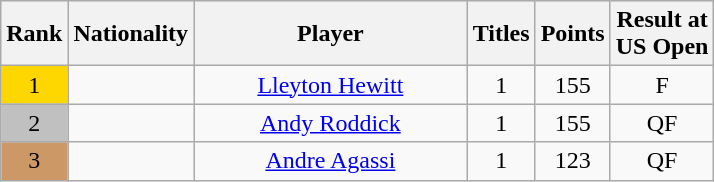<table class="sortable wikitable" style="text-align:center">
<tr bgcolor=#efefef>
<th>Rank</th>
<th>Nationality</th>
<th width=175>Player</th>
<th>Titles</th>
<th>Points</th>
<th>Result at<br>US Open</th>
</tr>
<tr>
<td style="background:gold;">1</td>
<td></td>
<td><a href='#'>Lleyton Hewitt</a></td>
<td>1</td>
<td>155</td>
<td>F</td>
</tr>
<tr>
<td style="background:silver;">2</td>
<td></td>
<td><a href='#'>Andy Roddick</a></td>
<td>1</td>
<td>155</td>
<td>QF</td>
</tr>
<tr>
<td style="background:#c96;">3</td>
<td></td>
<td><a href='#'>Andre Agassi</a></td>
<td>1</td>
<td>123</td>
<td>QF</td>
</tr>
</table>
